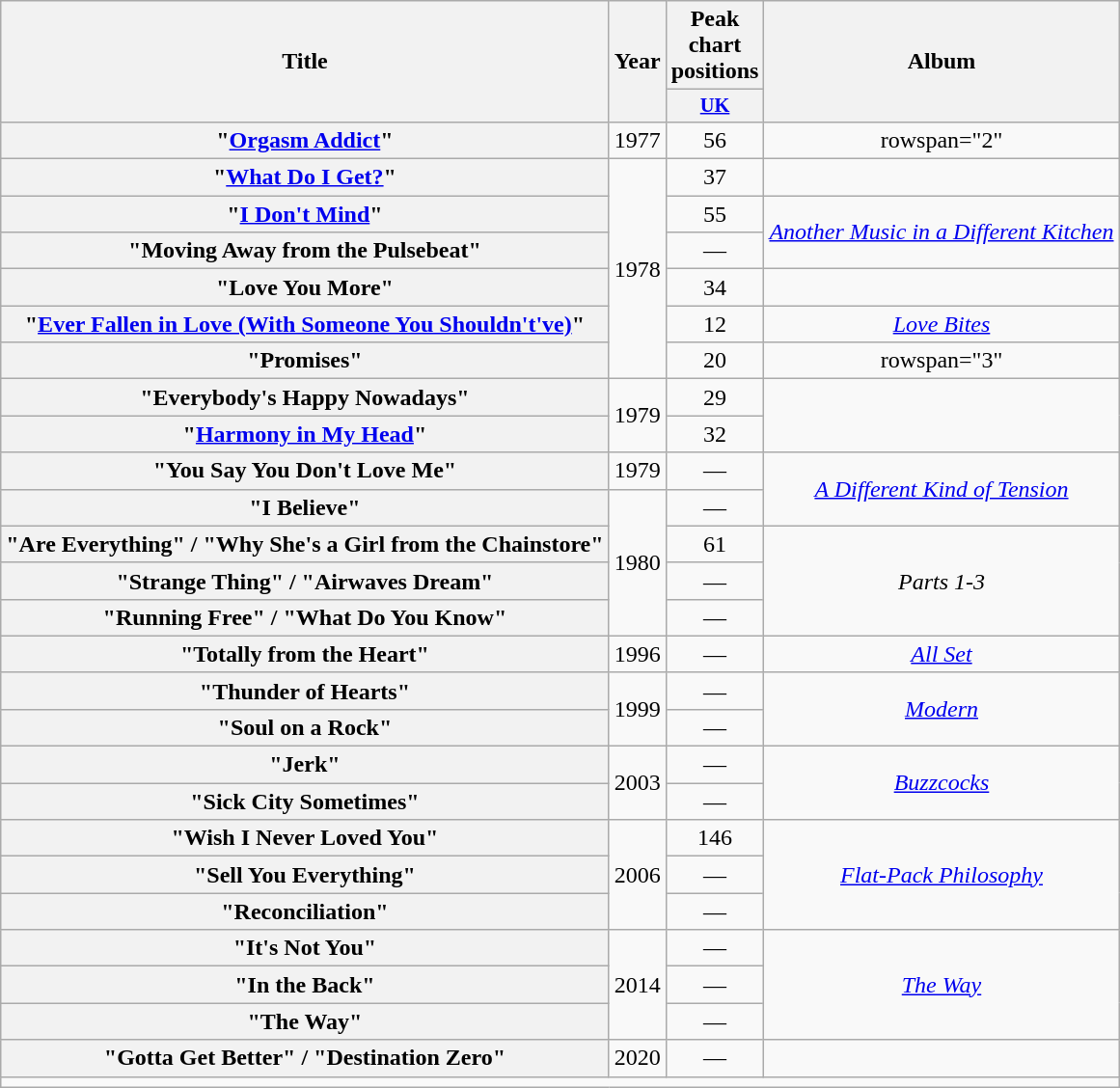<table class="wikitable plainrowheaders" style="text-align:center;">
<tr>
<th rowspan="2">Title</th>
<th rowspan="2">Year</th>
<th colspan="1">Peak chart positions</th>
<th rowspan="2">Album</th>
</tr>
<tr>
<th style="width:3em;font-size:85%"><a href='#'>UK</a><br></th>
</tr>
<tr>
<th scope="row">"<a href='#'>Orgasm Addict</a>"</th>
<td>1977</td>
<td>56</td>
<td>rowspan="2" </td>
</tr>
<tr>
<th scope="row">"<a href='#'>What Do I Get?</a>"</th>
<td rowspan="6">1978</td>
<td>37</td>
</tr>
<tr>
<th scope="row">"<a href='#'>I Don't Mind</a>"</th>
<td>55</td>
<td rowspan="2"><em><a href='#'>Another Music in a Different Kitchen</a></em></td>
</tr>
<tr>
<th scope="row">"Moving Away from the Pulsebeat"</th>
<td>—</td>
</tr>
<tr>
<th scope="row">"Love You More"</th>
<td>34</td>
<td></td>
</tr>
<tr>
<th scope="row">"<a href='#'>Ever Fallen in Love (With Someone You Shouldn't've)</a>"</th>
<td>12</td>
<td><em><a href='#'>Love Bites</a></em></td>
</tr>
<tr>
<th scope="row">"Promises"</th>
<td>20</td>
<td>rowspan="3" </td>
</tr>
<tr>
<th scope="row">"Everybody's Happy Nowadays"</th>
<td rowspan="2">1979</td>
<td>29</td>
</tr>
<tr>
<th scope="row">"<a href='#'>Harmony in My Head</a>"</th>
<td>32</td>
</tr>
<tr>
<th scope="row">"You Say You Don't Love Me"</th>
<td>1979</td>
<td>—</td>
<td rowspan="2"><em><a href='#'>A Different Kind of Tension</a></em></td>
</tr>
<tr>
<th scope="row">"I Believe"</th>
<td rowspan="4">1980</td>
<td>—</td>
</tr>
<tr>
<th scope="row">"Are Everything" / "Why She's a Girl from the Chainstore"</th>
<td>61</td>
<td rowspan="3"><em>Parts 1-3</em></td>
</tr>
<tr>
<th scope="row">"Strange Thing" / "Airwaves Dream"</th>
<td>—</td>
</tr>
<tr>
<th scope="row">"Running Free" / "What Do You Know"</th>
<td>—</td>
</tr>
<tr>
<th scope="row">"Totally from the Heart"</th>
<td>1996</td>
<td>—</td>
<td><em><a href='#'>All Set</a></em></td>
</tr>
<tr>
<th scope="row">"Thunder of Hearts"</th>
<td rowspan="2">1999</td>
<td>—</td>
<td rowspan="2"><em><a href='#'>Modern</a></em></td>
</tr>
<tr>
<th scope="row">"Soul on a Rock"</th>
<td>—</td>
</tr>
<tr>
<th scope="row">"Jerk"</th>
<td rowspan="2">2003</td>
<td>—</td>
<td rowspan="2"><em><a href='#'>Buzzcocks</a></em></td>
</tr>
<tr>
<th scope="row">"Sick City Sometimes"</th>
<td>—</td>
</tr>
<tr>
<th scope="row">"Wish I Never Loved You"</th>
<td rowspan="3">2006</td>
<td>146</td>
<td rowspan="3"><em><a href='#'>Flat-Pack Philosophy</a></em></td>
</tr>
<tr>
<th scope="row">"Sell You Everything"</th>
<td>—</td>
</tr>
<tr>
<th scope="row">"Reconciliation"</th>
<td>—</td>
</tr>
<tr>
<th scope="row">"It's Not You"</th>
<td rowspan="3">2014</td>
<td>—</td>
<td rowspan="3"><em><a href='#'>The Way</a></em></td>
</tr>
<tr>
<th scope="row">"In the Back"</th>
<td>—</td>
</tr>
<tr>
<th scope="row">"The Way"</th>
<td>—</td>
</tr>
<tr>
<th scope="row">"Gotta Get Better" / "Destination Zero"</th>
<td>2020</td>
<td>—</td>
<td></td>
</tr>
<tr>
<td colspan="4"></td>
</tr>
</table>
